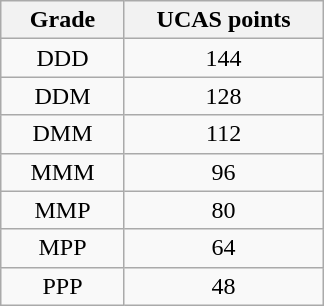<table class="wikitable" border="1" style="text-align:center; margin-left:1em;">
<tr>
<th width="75">Grade</th>
<th width="125">UCAS points</th>
</tr>
<tr>
<td align="center">DDD</td>
<td>144</td>
</tr>
<tr>
<td align="center">DDM</td>
<td>128</td>
</tr>
<tr>
<td align="center">DMM</td>
<td>112</td>
</tr>
<tr>
<td align="center">MMM</td>
<td>96</td>
</tr>
<tr>
<td align="center">MMP</td>
<td>80</td>
</tr>
<tr>
<td align="center">MPP</td>
<td>64</td>
</tr>
<tr>
<td align="center">PPP</td>
<td>48</td>
</tr>
</table>
